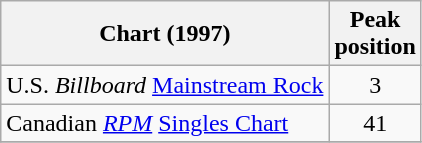<table class="wikitable sortable">
<tr>
<th>Chart (1997)</th>
<th>Peak<br>position</th>
</tr>
<tr>
<td>U.S. <em>Billboard</em> <a href='#'>Mainstream Rock</a></td>
<td style="text-align:center;">3</td>
</tr>
<tr>
<td>Canadian <em><a href='#'>RPM</a></em> <a href='#'>Singles Chart</a></td>
<td style="text-align:center;">41</td>
</tr>
<tr>
</tr>
</table>
